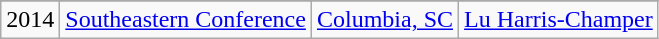<table class="wikitable">
<tr>
</tr>
<tr>
<td>2014</td>
<td><a href='#'>Southeastern Conference</a></td>
<td><a href='#'>Columbia, SC</a></td>
<td><a href='#'>Lu Harris-Champer</a></td>
</tr>
</table>
